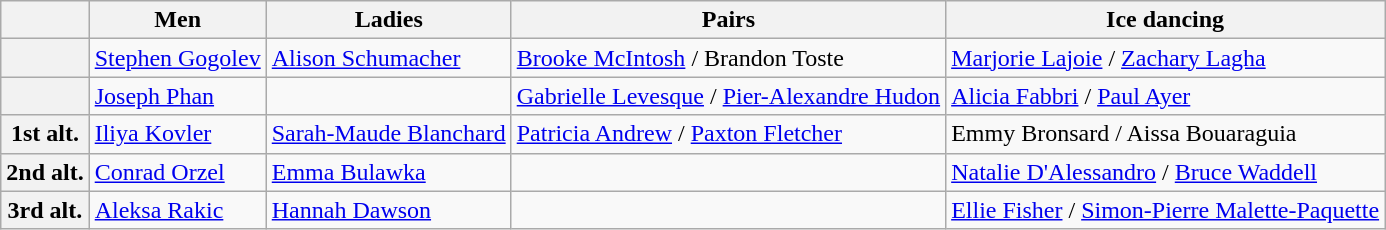<table class="wikitable">
<tr>
<th></th>
<th>Men</th>
<th>Ladies</th>
<th>Pairs</th>
<th>Ice dancing</th>
</tr>
<tr>
<th></th>
<td><a href='#'>Stephen Gogolev</a></td>
<td><a href='#'>Alison Schumacher</a></td>
<td><a href='#'>Brooke McIntosh</a> / Brandon Toste</td>
<td><a href='#'>Marjorie Lajoie</a> / <a href='#'>Zachary Lagha</a></td>
</tr>
<tr>
<th></th>
<td><a href='#'>Joseph Phan</a></td>
<td></td>
<td><a href='#'>Gabrielle Levesque</a> / <a href='#'>Pier-Alexandre Hudon</a></td>
<td><a href='#'>Alicia Fabbri</a> / <a href='#'>Paul Ayer</a></td>
</tr>
<tr>
<th>1st alt.</th>
<td><a href='#'>Iliya Kovler</a></td>
<td><a href='#'>Sarah-Maude Blanchard</a></td>
<td><a href='#'>Patricia Andrew</a> / <a href='#'>Paxton Fletcher</a></td>
<td>Emmy Bronsard / Aissa Bouaraguia</td>
</tr>
<tr>
<th>2nd alt.</th>
<td><a href='#'>Conrad Orzel</a></td>
<td><a href='#'>Emma Bulawka</a></td>
<td></td>
<td><a href='#'>Natalie D'Alessandro</a> / <a href='#'>Bruce Waddell</a></td>
</tr>
<tr>
<th>3rd alt.</th>
<td><a href='#'>Aleksa Rakic</a></td>
<td><a href='#'>Hannah Dawson</a></td>
<td></td>
<td><a href='#'>Ellie Fisher</a> / <a href='#'>Simon-Pierre Malette-Paquette</a></td>
</tr>
</table>
